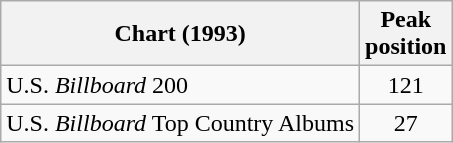<table class="wikitable">
<tr>
<th>Chart (1993)</th>
<th>Peak<br>position</th>
</tr>
<tr>
<td>U.S. <em>Billboard</em> 200</td>
<td align="center">121</td>
</tr>
<tr>
<td>U.S. <em>Billboard</em> Top Country Albums</td>
<td align="center">27</td>
</tr>
</table>
